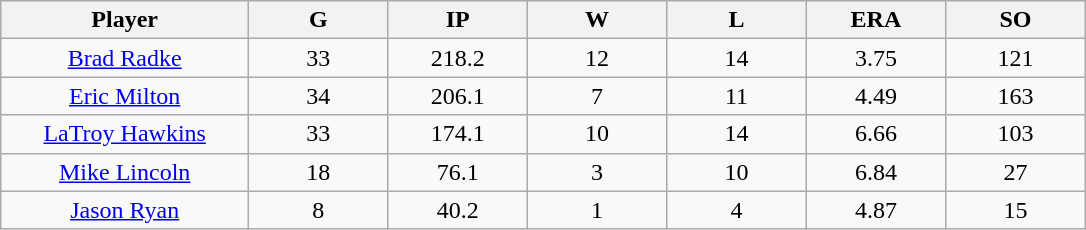<table class="wikitable sortable">
<tr>
<th bgcolor="#DDDDFF" width="16%">Player</th>
<th bgcolor="#DDDDFF" width="9%">G</th>
<th bgcolor="#DDDDFF" width="9%">IP</th>
<th bgcolor="#DDDDFF" width="9%">W</th>
<th bgcolor="#DDDDFF" width="9%">L</th>
<th bgcolor="#DDDDFF" width="9%">ERA</th>
<th bgcolor="#DDDDFF" width="9%">SO</th>
</tr>
<tr align="center">
<td><a href='#'>Brad Radke</a></td>
<td>33</td>
<td>218.2</td>
<td>12</td>
<td>14</td>
<td>3.75</td>
<td>121</td>
</tr>
<tr align=center>
<td><a href='#'>Eric Milton</a></td>
<td>34</td>
<td>206.1</td>
<td>7</td>
<td>11</td>
<td>4.49</td>
<td>163</td>
</tr>
<tr align=center>
<td><a href='#'>LaTroy Hawkins</a></td>
<td>33</td>
<td>174.1</td>
<td>10</td>
<td>14</td>
<td>6.66</td>
<td>103</td>
</tr>
<tr align=center>
<td><a href='#'>Mike Lincoln</a></td>
<td>18</td>
<td>76.1</td>
<td>3</td>
<td>10</td>
<td>6.84</td>
<td>27</td>
</tr>
<tr align=center>
<td><a href='#'>Jason Ryan</a></td>
<td>8</td>
<td>40.2</td>
<td>1</td>
<td>4</td>
<td>4.87</td>
<td>15</td>
</tr>
</table>
